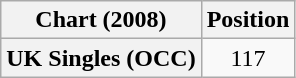<table class="wikitable plainrowheaders" style="text-align:center">
<tr>
<th scope="col">Chart (2008)</th>
<th scope="col">Position</th>
</tr>
<tr>
<th scope="row">UK Singles (OCC)</th>
<td>117</td>
</tr>
</table>
